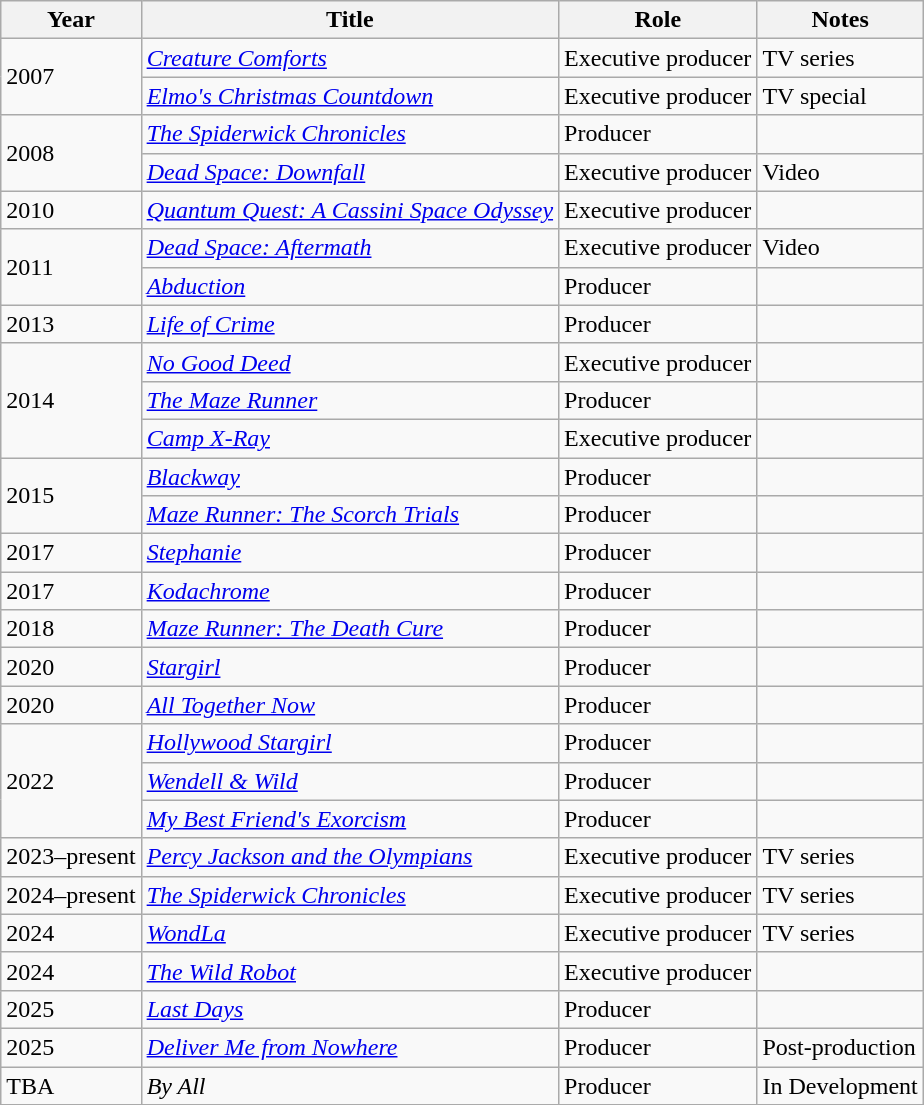<table class="wikitable sortable">
<tr>
<th>Year</th>
<th>Title</th>
<th>Role</th>
<th class="unsortable">Notes</th>
</tr>
<tr>
<td rowspan="2">2007</td>
<td><em><a href='#'>Creature Comforts</a></em></td>
<td>Executive producer</td>
<td>TV series</td>
</tr>
<tr>
<td><em><a href='#'>Elmo's Christmas Countdown</a></em></td>
<td>Executive producer</td>
<td>TV special</td>
</tr>
<tr>
<td rowspan=2>2008</td>
<td><em><a href='#'>The Spiderwick Chronicles</a></em></td>
<td>Producer</td>
<td></td>
</tr>
<tr>
<td><em><a href='#'>Dead Space: Downfall</a></em></td>
<td>Executive producer</td>
<td>Video</td>
</tr>
<tr>
<td>2010</td>
<td><em><a href='#'>Quantum Quest: A Cassini Space Odyssey</a></em></td>
<td>Executive producer</td>
<td></td>
</tr>
<tr>
<td rowspan=2>2011</td>
<td><em><a href='#'>Dead Space: Aftermath</a></em></td>
<td>Executive producer</td>
<td>Video</td>
</tr>
<tr>
<td><em><a href='#'>Abduction</a></em></td>
<td>Producer</td>
<td></td>
</tr>
<tr>
<td>2013</td>
<td><em><a href='#'>Life of Crime</a></em></td>
<td>Producer</td>
<td></td>
</tr>
<tr>
<td rowspan=3>2014</td>
<td><em><a href='#'>No Good Deed</a></em></td>
<td>Executive producer</td>
<td></td>
</tr>
<tr>
<td><em><a href='#'>The Maze Runner</a></em></td>
<td>Producer</td>
<td></td>
</tr>
<tr>
<td><em><a href='#'>Camp X-Ray</a></em></td>
<td>Executive producer</td>
<td></td>
</tr>
<tr>
<td rowspan=2>2015</td>
<td><em><a href='#'>Blackway</a></em></td>
<td>Producer</td>
<td></td>
</tr>
<tr>
<td><em><a href='#'>Maze Runner: The Scorch Trials</a></em></td>
<td>Producer</td>
<td></td>
</tr>
<tr>
<td>2017</td>
<td><em><a href='#'>Stephanie</a></em></td>
<td>Producer</td>
<td></td>
</tr>
<tr>
<td>2017</td>
<td><em><a href='#'>Kodachrome</a></em></td>
<td>Producer</td>
<td></td>
</tr>
<tr>
<td>2018</td>
<td><em><a href='#'>Maze Runner: The Death Cure</a></em></td>
<td>Producer</td>
<td></td>
</tr>
<tr>
<td>2020</td>
<td><em><a href='#'>Stargirl</a></em></td>
<td>Producer</td>
<td></td>
</tr>
<tr>
<td>2020</td>
<td><em><a href='#'>All Together Now</a></em></td>
<td>Producer</td>
<td></td>
</tr>
<tr>
<td rowspan=3>2022</td>
<td><em><a href='#'>Hollywood Stargirl</a></em></td>
<td>Producer</td>
<td></td>
</tr>
<tr>
<td><em><a href='#'>Wendell & Wild</a></em></td>
<td>Producer</td>
<td></td>
</tr>
<tr>
<td><em><a href='#'>My Best Friend's Exorcism</a></em></td>
<td>Producer</td>
<td></td>
</tr>
<tr>
<td>2023–present</td>
<td><em><a href='#'>Percy Jackson and the Olympians</a></em></td>
<td>Executive producer</td>
<td>TV series</td>
</tr>
<tr>
<td>2024–present</td>
<td><em><a href='#'>The Spiderwick Chronicles</a></em></td>
<td>Executive producer</td>
<td>TV series</td>
</tr>
<tr>
<td>2024</td>
<td><em><a href='#'>WondLa</a></em></td>
<td>Executive producer</td>
<td>TV series</td>
</tr>
<tr>
<td>2024</td>
<td><em><a href='#'>The Wild Robot</a></em></td>
<td>Executive producer</td>
<td></td>
</tr>
<tr>
<td>2025</td>
<td><em><a href='#'>Last Days</a></em></td>
<td>Producer</td>
<td></td>
</tr>
<tr>
<td>2025</td>
<td><em><a href='#'>Deliver Me from Nowhere</a></em></td>
<td>Producer</td>
<td>Post-production</td>
</tr>
<tr>
<td>TBA</td>
<td><em>By All</em></td>
<td>Producer</td>
<td>In Development</td>
</tr>
<tr>
</tr>
</table>
